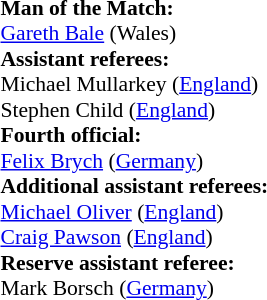<table style="width:100%; font-size:90%;">
<tr>
<td><br><strong>Man of the Match:</strong>
<br><a href='#'>Gareth Bale</a> (Wales)<br><strong>Assistant referees:</strong>
<br>Michael Mullarkey (<a href='#'>England</a>)
<br>Stephen Child (<a href='#'>England</a>)
<br><strong>Fourth official:</strong>
<br><a href='#'>Felix Brych</a> (<a href='#'>Germany</a>)
<br><strong>Additional assistant referees:</strong>
<br><a href='#'>Michael Oliver</a> (<a href='#'>England</a>)
<br><a href='#'>Craig Pawson</a> (<a href='#'>England</a>)
<br><strong>Reserve assistant referee:</strong>
<br>Mark Borsch (<a href='#'>Germany</a>)</td>
</tr>
</table>
